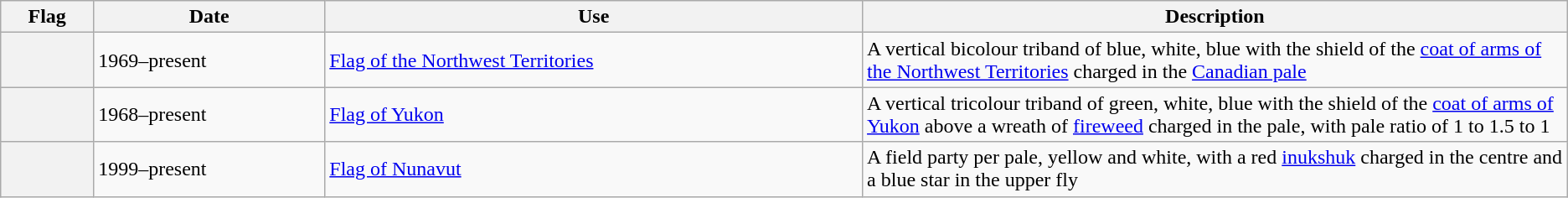<table class="wikitable">
<tr>
<th scope="col">Flag</th>
<th scope="col">Date</th>
<th scope="col">Use</th>
<th scope="col" style="width: 45%;">Description</th>
</tr>
<tr>
<th scope="row"></th>
<td>1969–present</td>
<td><a href='#'>Flag of the Northwest Territories</a></td>
<td>A vertical bicolour triband of blue, white, blue with the shield of the <a href='#'>coat of arms of the Northwest Territories</a> charged in the <a href='#'>Canadian pale</a></td>
</tr>
<tr>
<th scope="row"></th>
<td>1968–present</td>
<td><a href='#'>Flag of Yukon</a></td>
<td>A vertical tricolour triband of green, white, blue with the shield of the <a href='#'>coat of arms of Yukon</a> above a wreath of <a href='#'>fireweed</a> charged in the pale, with pale ratio of 1 to 1.5 to 1</td>
</tr>
<tr>
<th scope="row"></th>
<td>1999–present</td>
<td><a href='#'>Flag of Nunavut</a></td>
<td>A field party per pale, yellow and white, with a red <a href='#'>inukshuk</a> charged in the centre and a blue star in the upper fly</td>
</tr>
</table>
